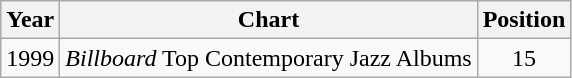<table class="wikitable">
<tr>
<th>Year</th>
<th>Chart</th>
<th>Position</th>
</tr>
<tr>
<td>1999</td>
<td><em>Billboard</em> Top Contemporary Jazz Albums</td>
<td align="center">15</td>
</tr>
</table>
